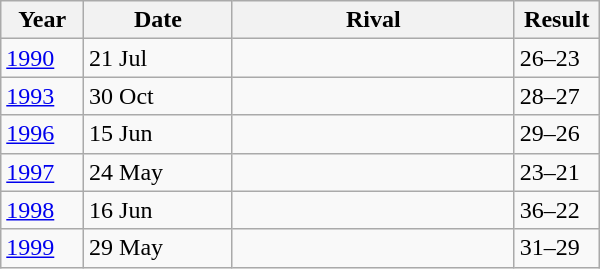<table class="wikitable sortable" style="text-align:left" width="400px">
<tr>
<th width=50px>Year</th>
<th width=100px>Date</th>
<th width=200px>Rival</th>
<th width=50px>Result</th>
</tr>
<tr>
<td><a href='#'>1990</a></td>
<td>21 Jul</td>
<td></td>
<td>26–23</td>
</tr>
<tr>
<td><a href='#'>1993</a></td>
<td>30 Oct</td>
<td></td>
<td>28–27</td>
</tr>
<tr>
<td><a href='#'>1996</a></td>
<td>15 Jun</td>
<td></td>
<td>29–26</td>
</tr>
<tr>
<td><a href='#'>1997</a></td>
<td>24 May</td>
<td></td>
<td>23–21</td>
</tr>
<tr>
<td><a href='#'>1998</a></td>
<td>16 Jun</td>
<td></td>
<td>36–22</td>
</tr>
<tr>
<td><a href='#'>1999</a></td>
<td>29 May</td>
<td></td>
<td>31–29</td>
</tr>
</table>
